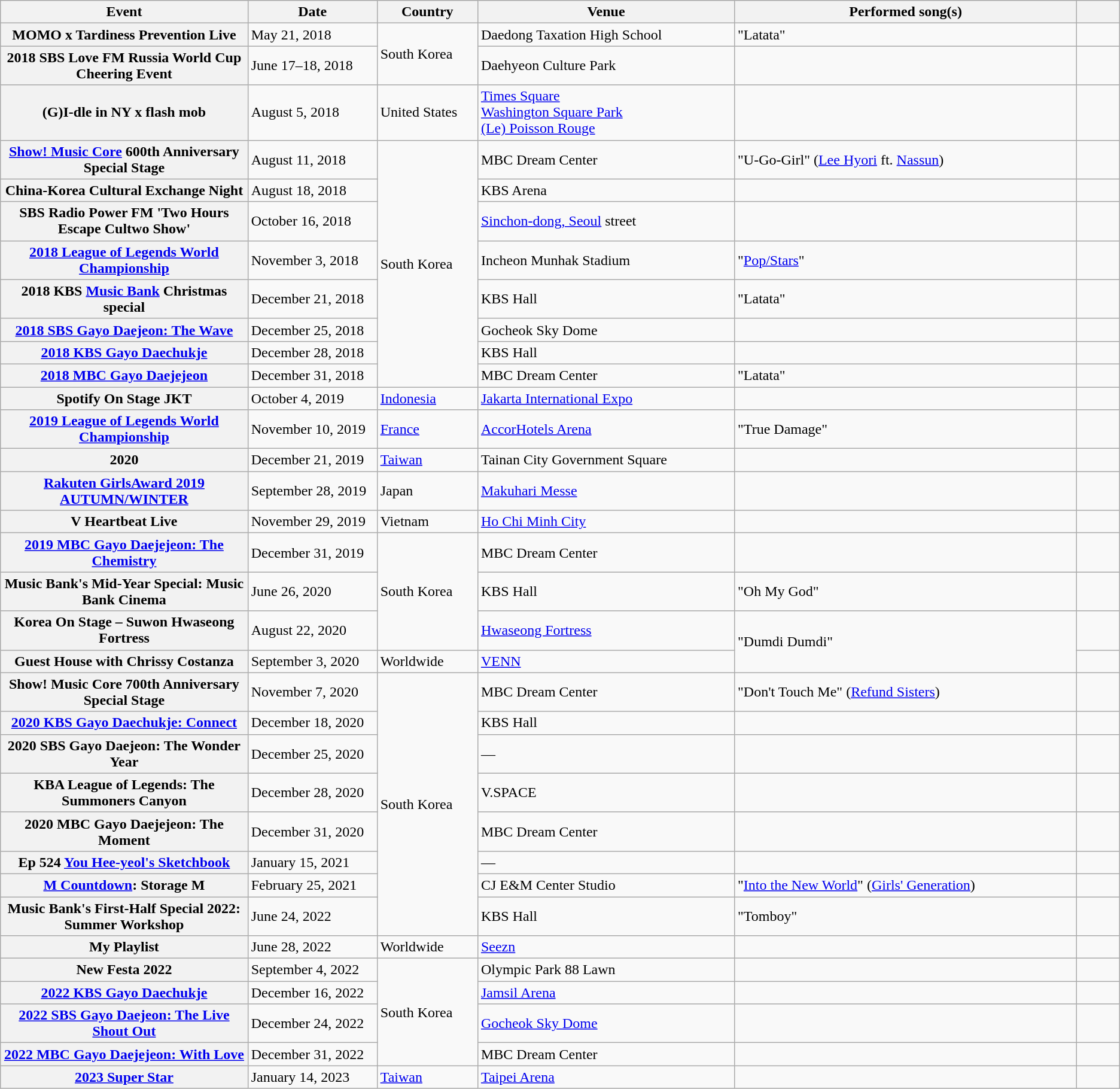<table class="wikitable sortable plainrowheaders">
<tr>
<th scope="col" style="width:11%;">Event</th>
<th scope="col" style="width:6%;">Date</th>
<th scope="col" style="width:3%;">Country</th>
<th scope="col" style="width:12%;">Venue</th>
<th scope="col" style="width:16%;">Performed song(s)</th>
<th scope="col" style="width:2%;" class="unsortable"></th>
</tr>
<tr>
<th scope="row">MOMO x Tardiness Prevention Live</th>
<td>May 21, 2018</td>
<td rowspan="2">South Korea</td>
<td>Daedong Taxation High School</td>
<td>"Latata"</td>
<td></td>
</tr>
<tr>
<th scope="row">2018 SBS Love FM Russia World Cup Cheering Event</th>
<td>June 17–18, 2018</td>
<td>Daehyeon Culture Park</td>
<td></td>
<td></td>
</tr>
<tr>
<th scope="row">(G)I-dle in NY x flash mob</th>
<td>August 5, 2018</td>
<td>United States</td>
<td><a href='#'>Times Square</a><br><a href='#'>Washington Square Park</a><br><a href='#'>(Le) Poisson Rouge</a></td>
<td></td>
<td></td>
</tr>
<tr>
<th scope="row"><a href='#'>Show! Music Core</a> 600th Anniversary Special Stage</th>
<td>August 11, 2018</td>
<td rowspan="8">South Korea</td>
<td>MBC Dream Center</td>
<td>"U-Go-Girl" (<a href='#'>Lee Hyori</a> ft. <a href='#'>Nassun</a>)</td>
<td></td>
</tr>
<tr>
<th scope="row">China-Korea Cultural Exchange Night</th>
<td>August 18, 2018</td>
<td>KBS Arena</td>
<td></td>
<td></td>
</tr>
<tr>
<th scope="row">SBS Radio Power FM 'Two Hours Escape Cultwo Show'</th>
<td>October 16, 2018</td>
<td><a href='#'>Sinchon-dong, Seoul</a> street</td>
<td></td>
<td></td>
</tr>
<tr>
<th scope="row"><a href='#'>2018 League of Legends World Championship</a></th>
<td>November 3, 2018</td>
<td>Incheon Munhak Stadium</td>
<td>"<a href='#'>Pop/Stars</a>"</td>
<td></td>
</tr>
<tr>
<th scope="row">2018 KBS <a href='#'>Music Bank</a> Christmas special</th>
<td>December 21, 2018</td>
<td>KBS Hall</td>
<td>"Latata"</td>
<td></td>
</tr>
<tr>
<th scope="row"><a href='#'>2018 SBS Gayo Daejeon: The Wave</a></th>
<td>December 25, 2018</td>
<td>Gocheok Sky Dome</td>
<td></td>
<td></td>
</tr>
<tr>
<th scope="row"><a href='#'>2018 KBS Gayo Daechukje</a></th>
<td>December 28, 2018</td>
<td>KBS Hall</td>
<td></td>
<td></td>
</tr>
<tr>
<th scope="row"><a href='#'>2018 MBC Gayo Daejejeon</a></th>
<td>December 31, 2018</td>
<td>MBC Dream Center</td>
<td>"Latata" </td>
<td></td>
</tr>
<tr>
<th scope="row">Spotify On Stage JKT</th>
<td>October 4, 2019</td>
<td><a href='#'>Indonesia</a></td>
<td><a href='#'>Jakarta International Expo</a></td>
<td></td>
<td></td>
</tr>
<tr>
<th scope="row"><a href='#'>2019 League of Legends World Championship</a></th>
<td>November 10, 2019</td>
<td><a href='#'>France</a></td>
<td><a href='#'>AccorHotels Arena</a></td>
<td>"True Damage"</td>
<td></td>
</tr>
<tr>
<th scope="row">2020 </th>
<td>December 21, 2019</td>
<td><a href='#'>Taiwan</a></td>
<td>Tainan City Government Square</td>
<td></td>
<td></td>
</tr>
<tr>
<th scope="row"><a href='#'>Rakuten GirlsAward 2019 AUTUMN/WINTER</a></th>
<td>September 28, 2019</td>
<td>Japan</td>
<td><a href='#'>Makuhari Messe</a></td>
<td></td>
<td></td>
</tr>
<tr>
<th scope="row">V Heartbeat Live</th>
<td>November 29, 2019</td>
<td>Vietnam</td>
<td><a href='#'>Ho Chi Minh City</a></td>
<td></td>
<td></td>
</tr>
<tr>
<th scope="row"><a href='#'>2019 MBC Gayo Daejejeon: The Chemistry</a></th>
<td>December 31, 2019</td>
<td rowspan="3">South Korea</td>
<td>MBC Dream Center</td>
<td></td>
<td></td>
</tr>
<tr>
<th scope="row">Music Bank's Mid-Year Special: Music Bank Cinema</th>
<td>June 26, 2020</td>
<td>KBS Hall</td>
<td>"Oh My God" </td>
<td></td>
</tr>
<tr>
<th scope="row">Korea On Stage – Suwon Hwaseong Fortress</th>
<td>August 22, 2020</td>
<td><a href='#'>Hwaseong Fortress</a></td>
<td rowspan="2">"Dumdi Dumdi"</td>
<td></td>
</tr>
<tr>
<th scope="row">Guest House with Chrissy Costanza</th>
<td>September 3, 2020</td>
<td>Worldwide</td>
<td><a href='#'>VENN</a></td>
<td></td>
</tr>
<tr>
<th scope="row">Show! Music Core 700th Anniversary Special Stage</th>
<td>November 7, 2020</td>
<td rowspan="8">South Korea</td>
<td>MBC Dream Center</td>
<td>"Don't Touch Me" (<a href='#'>Refund Sisters</a>)</td>
<td></td>
</tr>
<tr>
<th scope="row"><a href='#'>2020 KBS Gayo Daechukje: Connect</a></th>
<td>December 18, 2020</td>
<td>KBS Hall</td>
<td></td>
<td></td>
</tr>
<tr>
<th scope="row">2020 SBS Gayo Daejeon: The Wonder Year</th>
<td>December 25, 2020</td>
<td>—</td>
<td></td>
<td></td>
</tr>
<tr>
<th scope="row">KBA League of Legends: The Summoners Canyon</th>
<td>December 28, 2020</td>
<td>V.SPACE</td>
<td></td>
<td></td>
</tr>
<tr>
<th scope="row">2020 MBC Gayo Daejejeon: The Moment</th>
<td>December 31, 2020</td>
<td>MBC Dream Center</td>
<td></td>
<td></td>
</tr>
<tr>
<th scope="row">Ep 524 <a href='#'>You Hee-yeol's Sketchbook</a></th>
<td>January 15, 2021</td>
<td>—</td>
<td></td>
<td></td>
</tr>
<tr>
<th scope="row"><a href='#'>M Countdown</a>: Storage M</th>
<td>February 25, 2021</td>
<td>CJ E&M Center Studio</td>
<td>"<a href='#'>Into the New World</a>" (<a href='#'>Girls' Generation</a>)</td>
<td></td>
</tr>
<tr>
<th scope="row">Music Bank's First-Half Special 2022: Summer Workshop</th>
<td>June 24, 2022</td>
<td>KBS Hall</td>
<td>"Tomboy" </td>
<td></td>
</tr>
<tr>
<th scope="row">My Playlist</th>
<td>June 28, 2022</td>
<td>Worldwide</td>
<td><a href='#'>Seezn</a></td>
<td></td>
<td></td>
</tr>
<tr>
<th scope="row">New Festa 2022</th>
<td>September 4, 2022</td>
<td rowspan="4">South Korea</td>
<td>Olympic Park 88 Lawn</td>
<td></td>
<td></td>
</tr>
<tr>
<th scope="row"><a href='#'>2022 KBS Gayo Daechukje</a></th>
<td>December 16, 2022</td>
<td><a href='#'>Jamsil Arena</a></td>
<td></td>
<td></td>
</tr>
<tr>
<th scope="row"><a href='#'>2022 SBS Gayo Daejeon: The Live Shout Out</a></th>
<td>December 24, 2022</td>
<td><a href='#'>Gocheok Sky Dome</a></td>
<td></td>
<td></td>
</tr>
<tr>
<th scope="row"><a href='#'>2022 MBC Gayo Daejejeon: With Love</a></th>
<td>December 31, 2022</td>
<td>MBC Dream Center</td>
<td></td>
<td></td>
</tr>
<tr>
<th scope="row"><a href='#'>2023 Super Star</a></th>
<td>January 14, 2023 </td>
<td><a href='#'>Taiwan</a></td>
<td><a href='#'>Taipei Arena</a></td>
<td></td>
<td></td>
</tr>
</table>
